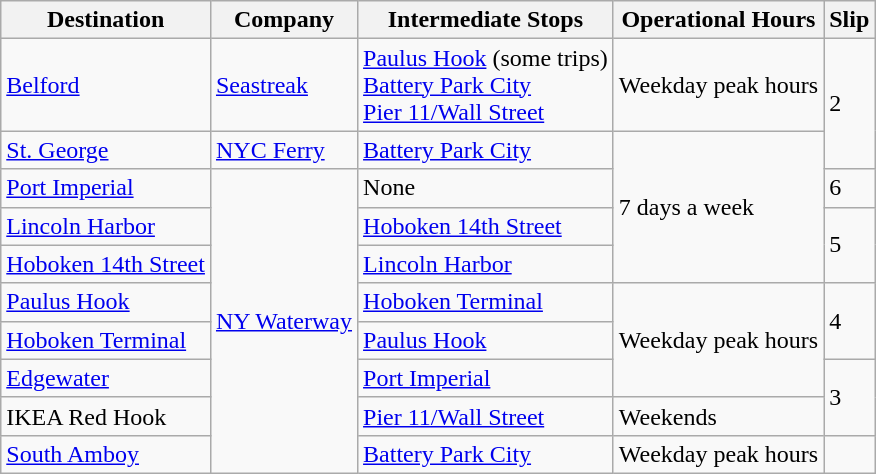<table class="wikitable">
<tr>
<th>Destination</th>
<th>Company</th>
<th>Intermediate Stops</th>
<th>Operational Hours</th>
<th>Slip</th>
</tr>
<tr>
<td><a href='#'>Belford</a></td>
<td><a href='#'>Seastreak</a></td>
<td><a href='#'>Paulus Hook</a> (some trips)<br><a href='#'>Battery Park City</a><br><a href='#'>Pier 11/Wall Street</a></td>
<td>Weekday peak hours</td>
<td rowspan="2">2</td>
</tr>
<tr>
<td><a href='#'>St. George</a></td>
<td><a href='#'>NYC Ferry</a></td>
<td><a href='#'>Battery Park City</a></td>
<td rowspan="4">7 days a week</td>
</tr>
<tr>
<td><a href='#'>Port Imperial</a></td>
<td rowspan="8"><a href='#'>NY Waterway</a></td>
<td>None</td>
<td>6</td>
</tr>
<tr>
<td><a href='#'>Lincoln Harbor</a></td>
<td><a href='#'>Hoboken 14th Street</a></td>
<td rowspan="2">5</td>
</tr>
<tr>
<td><a href='#'>Hoboken 14th Street</a></td>
<td><a href='#'>Lincoln Harbor</a></td>
</tr>
<tr>
<td><a href='#'>Paulus Hook</a></td>
<td><a href='#'>Hoboken Terminal</a></td>
<td rowspan="3">Weekday peak hours</td>
<td rowspan="2">4</td>
</tr>
<tr>
<td><a href='#'>Hoboken Terminal</a></td>
<td><a href='#'>Paulus Hook</a></td>
</tr>
<tr>
<td><a href='#'>Edgewater</a></td>
<td><a href='#'>Port Imperial</a></td>
<td rowspan="2">3</td>
</tr>
<tr>
<td>IKEA Red Hook</td>
<td><a href='#'>Pier 11/Wall Street</a></td>
<td>Weekends</td>
</tr>
<tr>
<td><a href='#'>South Amboy</a></td>
<td><a href='#'>Battery Park City</a></td>
<td>Weekday peak hours</td>
<td></td>
</tr>
</table>
